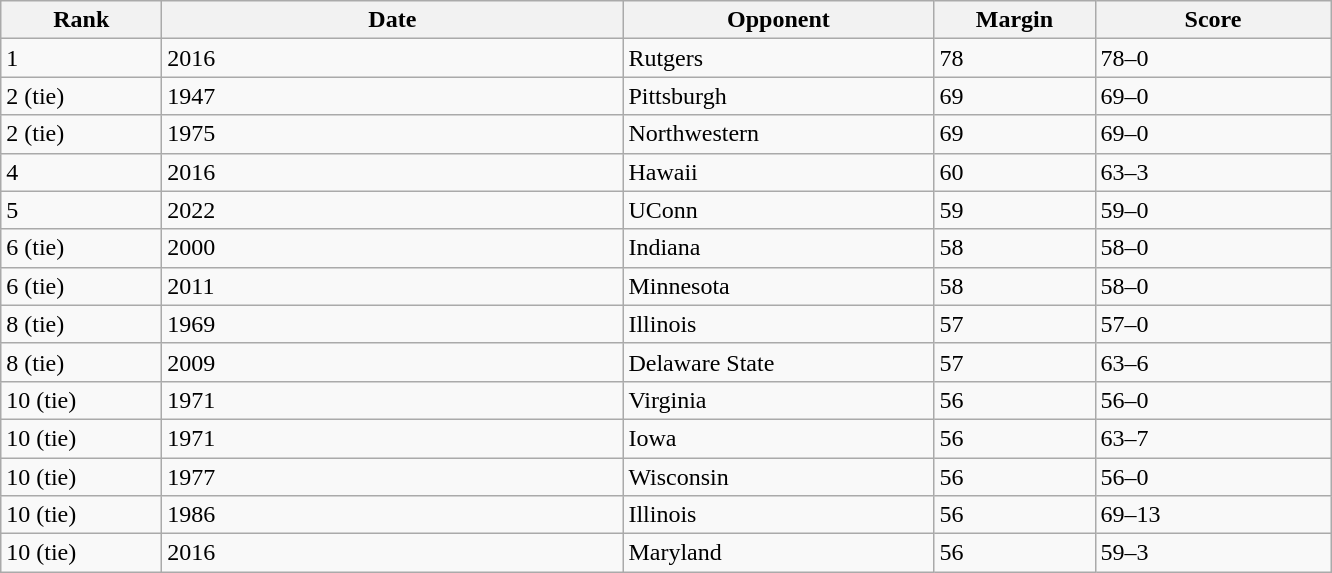<table class="wikitable sortable">
<tr>
<th width="100">Rank</th>
<th width="300">Date</th>
<th width="200">Opponent</th>
<th width="100">Margin</th>
<th width="150">Score</th>
</tr>
<tr>
<td>1</td>
<td>2016</td>
<td>Rutgers</td>
<td>78</td>
<td>78–0</td>
</tr>
<tr>
<td>2 (tie)</td>
<td>1947</td>
<td>Pittsburgh</td>
<td>69</td>
<td>69–0</td>
</tr>
<tr>
<td>2 (tie)</td>
<td>1975</td>
<td>Northwestern</td>
<td>69</td>
<td>69–0</td>
</tr>
<tr>
<td>4</td>
<td>2016</td>
<td>Hawaii</td>
<td>60</td>
<td>63–3</td>
</tr>
<tr>
<td>5</td>
<td>2022</td>
<td>UConn</td>
<td>59</td>
<td>59–0</td>
</tr>
<tr>
<td>6 (tie)</td>
<td>2000</td>
<td>Indiana</td>
<td>58</td>
<td>58–0</td>
</tr>
<tr>
<td>6 (tie)</td>
<td>2011</td>
<td>Minnesota</td>
<td>58</td>
<td>58–0</td>
</tr>
<tr>
<td>8 (tie)</td>
<td>1969</td>
<td>Illinois</td>
<td>57</td>
<td>57–0</td>
</tr>
<tr>
<td>8 (tie)</td>
<td>2009</td>
<td>Delaware State</td>
<td>57</td>
<td>63–6</td>
</tr>
<tr>
<td>10 (tie)</td>
<td>1971</td>
<td>Virginia</td>
<td>56</td>
<td>56–0</td>
</tr>
<tr>
<td>10 (tie)</td>
<td>1971</td>
<td>Iowa</td>
<td>56</td>
<td>63–7</td>
</tr>
<tr>
<td>10 (tie)</td>
<td>1977</td>
<td>Wisconsin</td>
<td>56</td>
<td>56–0</td>
</tr>
<tr>
<td>10 (tie)</td>
<td>1986</td>
<td>Illinois</td>
<td>56</td>
<td>69–13</td>
</tr>
<tr>
<td>10 (tie)</td>
<td>2016</td>
<td>Maryland</td>
<td>56</td>
<td>59–3</td>
</tr>
</table>
